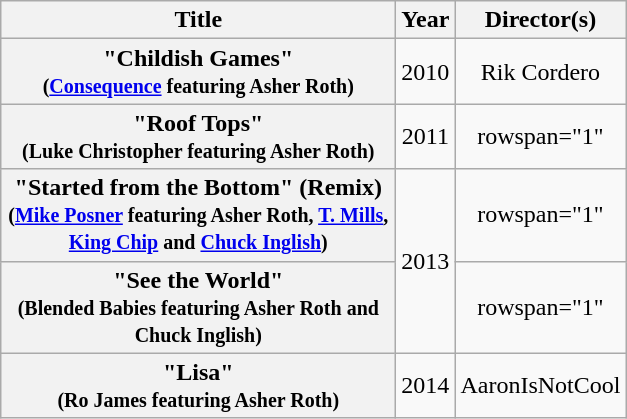<table class="wikitable plainrowheaders" style="text-align:center;">
<tr>
<th scope="col" style="width:16em;">Title</th>
<th scope="col">Year</th>
<th scope="col">Director(s)</th>
</tr>
<tr>
<th scope="row">"Childish Games"<br><small>(<a href='#'>Consequence</a> featuring Asher Roth)</small></th>
<td>2010</td>
<td>Rik Cordero</td>
</tr>
<tr>
<th scope="row">"Roof Tops"<br><small>(Luke Christopher featuring Asher Roth)</small></th>
<td>2011</td>
<td>rowspan="1" </td>
</tr>
<tr>
<th scope="row">"Started from the Bottom" (Remix)<br><small>(<a href='#'>Mike Posner</a> featuring Asher Roth, <a href='#'>T. Mills</a>, <a href='#'>King Chip</a> and <a href='#'>Chuck Inglish</a>)</small></th>
<td rowspan="2">2013</td>
<td>rowspan="1" </td>
</tr>
<tr>
<th scope="row">"See the World"<br><small>(Blended Babies featuring Asher Roth and Chuck Inglish)</small></th>
<td>rowspan="1" </td>
</tr>
<tr>
<th scope="row">"Lisa"<br><small>(Ro James featuring Asher Roth)</small></th>
<td>2014</td>
<td>AaronIsNotCool</td>
</tr>
</table>
